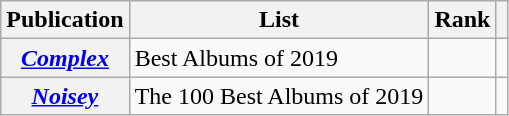<table class="wikitable sortable plainrowheaders" style="border:none; margin:0;">
<tr>
<th scope="col">Publication</th>
<th scope="col" class="unsortable">List</th>
<th scope="col" data-sort-type="number">Rank</th>
<th scope="col" class="unsortable"></th>
</tr>
<tr>
<th scope="row"><em><a href='#'>Complex</a></em></th>
<td>Best Albums of 2019</td>
<td></td>
<td></td>
</tr>
<tr>
<th scope="row"><em><a href='#'>Noisey</a></em></th>
<td>The 100 Best Albums of 2019</td>
<td></td>
<td></td>
</tr>
</table>
